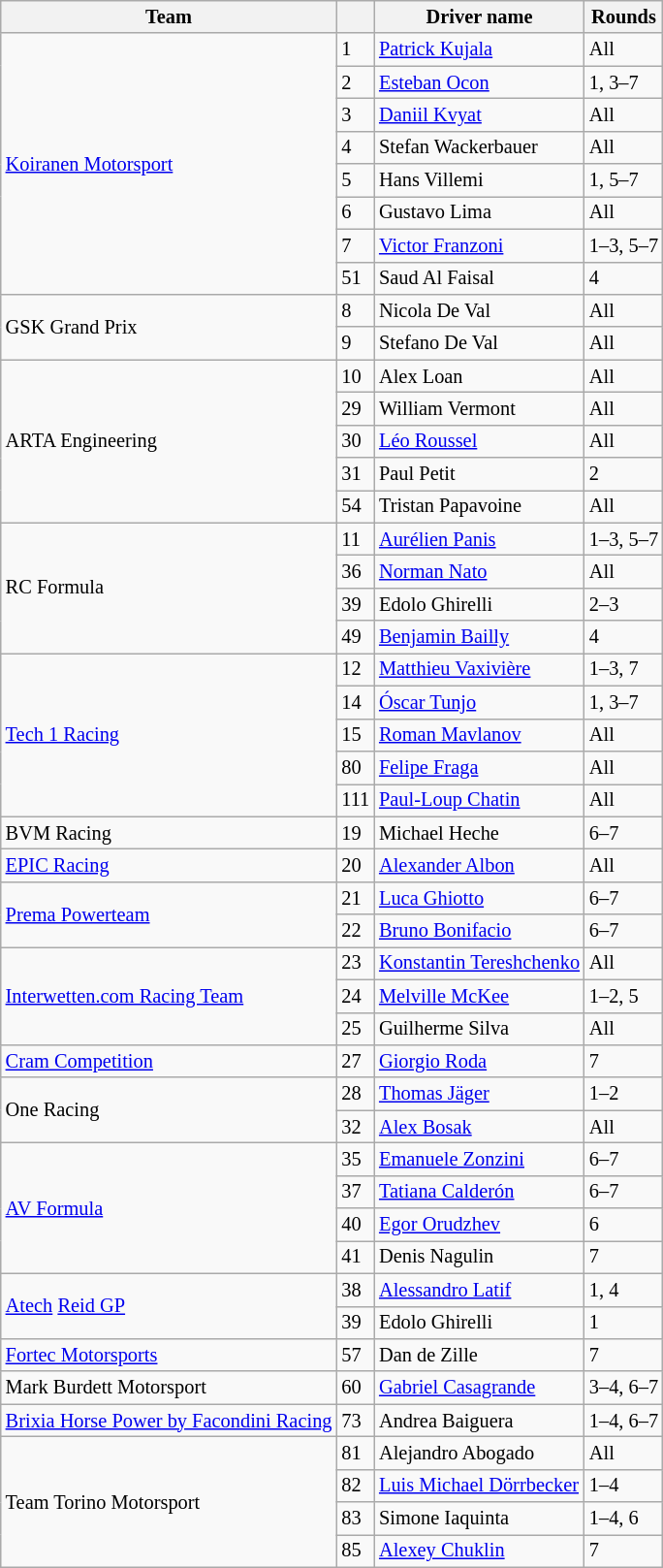<table class="wikitable" style="font-size: 85%;">
<tr>
<th>Team</th>
<th></th>
<th>Driver name</th>
<th>Rounds</th>
</tr>
<tr>
<td rowspan=8> <a href='#'>Koiranen Motorsport</a></td>
<td>1</td>
<td> <a href='#'>Patrick Kujala</a></td>
<td>All</td>
</tr>
<tr>
<td>2</td>
<td> <a href='#'>Esteban Ocon</a></td>
<td>1, 3–7</td>
</tr>
<tr>
<td>3</td>
<td> <a href='#'>Daniil Kvyat</a></td>
<td>All</td>
</tr>
<tr>
<td>4</td>
<td> Stefan Wackerbauer</td>
<td>All</td>
</tr>
<tr>
<td>5</td>
<td> Hans Villemi</td>
<td>1, 5–7</td>
</tr>
<tr>
<td>6</td>
<td> Gustavo Lima</td>
<td>All</td>
</tr>
<tr>
<td>7</td>
<td> <a href='#'>Victor Franzoni</a></td>
<td>1–3, 5–7</td>
</tr>
<tr>
<td>51</td>
<td> Saud Al Faisal</td>
<td>4</td>
</tr>
<tr>
<td rowspan=2> GSK Grand Prix</td>
<td>8</td>
<td> Nicola De Val</td>
<td>All</td>
</tr>
<tr>
<td>9</td>
<td> Stefano De Val</td>
<td>All</td>
</tr>
<tr>
<td rowspan=5> ARTA Engineering</td>
<td>10</td>
<td> Alex Loan</td>
<td>All</td>
</tr>
<tr>
<td>29</td>
<td> William Vermont</td>
<td>All</td>
</tr>
<tr>
<td>30</td>
<td> <a href='#'>Léo Roussel</a></td>
<td>All</td>
</tr>
<tr>
<td>31</td>
<td> Paul Petit</td>
<td>2</td>
</tr>
<tr>
<td>54</td>
<td> Tristan Papavoine</td>
<td>All</td>
</tr>
<tr>
<td rowspan=4> RC Formula</td>
<td>11</td>
<td> <a href='#'>Aurélien Panis</a></td>
<td>1–3, 5–7</td>
</tr>
<tr>
<td>36</td>
<td> <a href='#'>Norman Nato</a></td>
<td>All</td>
</tr>
<tr>
<td>39</td>
<td> Edolo Ghirelli</td>
<td>2–3</td>
</tr>
<tr>
<td>49</td>
<td> <a href='#'>Benjamin Bailly</a></td>
<td>4</td>
</tr>
<tr>
<td rowspan=5> <a href='#'>Tech 1 Racing</a></td>
<td>12</td>
<td> <a href='#'>Matthieu Vaxivière</a></td>
<td>1–3, 7</td>
</tr>
<tr>
<td>14</td>
<td> <a href='#'>Óscar Tunjo</a></td>
<td>1, 3–7</td>
</tr>
<tr>
<td>15</td>
<td> <a href='#'>Roman Mavlanov</a></td>
<td>All</td>
</tr>
<tr>
<td>80</td>
<td> <a href='#'>Felipe Fraga</a></td>
<td>All</td>
</tr>
<tr>
<td>111</td>
<td> <a href='#'>Paul-Loup Chatin</a></td>
<td>All</td>
</tr>
<tr>
<td> BVM Racing</td>
<td>19</td>
<td> Michael Heche</td>
<td>6–7</td>
</tr>
<tr>
<td> <a href='#'>EPIC Racing</a></td>
<td>20</td>
<td> <a href='#'>Alexander Albon</a></td>
<td>All</td>
</tr>
<tr>
<td rowspan=2> <a href='#'>Prema Powerteam</a></td>
<td>21</td>
<td> <a href='#'>Luca Ghiotto</a></td>
<td>6–7</td>
</tr>
<tr>
<td>22</td>
<td> <a href='#'>Bruno Bonifacio</a></td>
<td>6–7</td>
</tr>
<tr>
<td rowspan=3> <a href='#'>Interwetten.com Racing Team</a></td>
<td>23</td>
<td> <a href='#'>Konstantin Tereshchenko</a></td>
<td>All</td>
</tr>
<tr>
<td>24</td>
<td> <a href='#'>Melville McKee</a></td>
<td>1–2, 5</td>
</tr>
<tr>
<td>25</td>
<td> Guilherme Silva</td>
<td>All</td>
</tr>
<tr>
<td> <a href='#'>Cram Competition</a></td>
<td>27</td>
<td> <a href='#'>Giorgio Roda</a></td>
<td>7</td>
</tr>
<tr>
<td rowspan=2> One Racing</td>
<td>28</td>
<td> <a href='#'>Thomas Jäger</a></td>
<td>1–2</td>
</tr>
<tr>
<td>32</td>
<td> <a href='#'>Alex Bosak</a></td>
<td>All</td>
</tr>
<tr>
<td rowspan=4> <a href='#'>AV Formula</a></td>
<td>35</td>
<td> <a href='#'>Emanuele Zonzini</a></td>
<td>6–7</td>
</tr>
<tr>
<td>37</td>
<td> <a href='#'>Tatiana Calderón</a></td>
<td>6–7</td>
</tr>
<tr>
<td>40</td>
<td> <a href='#'>Egor Orudzhev</a></td>
<td>6</td>
</tr>
<tr>
<td>41</td>
<td> Denis Nagulin</td>
<td>7</td>
</tr>
<tr>
<td rowspan=2> <a href='#'>Atech</a> <a href='#'>Reid GP</a></td>
<td>38</td>
<td> <a href='#'>Alessandro Latif</a></td>
<td>1, 4</td>
</tr>
<tr>
<td>39</td>
<td> Edolo Ghirelli</td>
<td>1</td>
</tr>
<tr>
<td> <a href='#'>Fortec Motorsports</a></td>
<td>57</td>
<td> Dan de Zille</td>
<td>7</td>
</tr>
<tr>
<td> Mark Burdett Motorsport</td>
<td>60</td>
<td> <a href='#'>Gabriel Casagrande</a></td>
<td>3–4, 6–7</td>
</tr>
<tr>
<td> <a href='#'>Brixia Horse Power by Facondini Racing</a></td>
<td>73</td>
<td> Andrea Baiguera</td>
<td>1–4, 6–7</td>
</tr>
<tr>
<td rowspan=4> Team Torino Motorsport</td>
<td>81</td>
<td> Alejandro Abogado</td>
<td>All</td>
</tr>
<tr>
<td>82</td>
<td> <a href='#'>Luis Michael Dörrbecker</a></td>
<td>1–4</td>
</tr>
<tr>
<td>83</td>
<td> Simone Iaquinta</td>
<td>1–4, 6</td>
</tr>
<tr>
<td>85</td>
<td> <a href='#'>Alexey Chuklin</a></td>
<td>7</td>
</tr>
</table>
